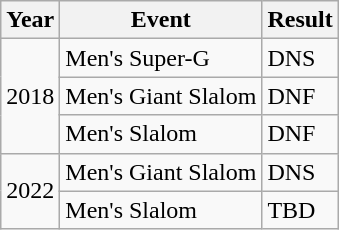<table class="wikitable">
<tr>
<th>Year</th>
<th>Event</th>
<th>Result</th>
</tr>
<tr>
<td rowspan="3">2018</td>
<td>Men's Super-G</td>
<td>DNS</td>
</tr>
<tr>
<td>Men's Giant Slalom</td>
<td>DNF</td>
</tr>
<tr>
<td>Men's Slalom</td>
<td>DNF</td>
</tr>
<tr>
<td rowspan="2">2022</td>
<td>Men's Giant Slalom</td>
<td>DNS</td>
</tr>
<tr>
<td>Men's Slalom</td>
<td>TBD</td>
</tr>
</table>
